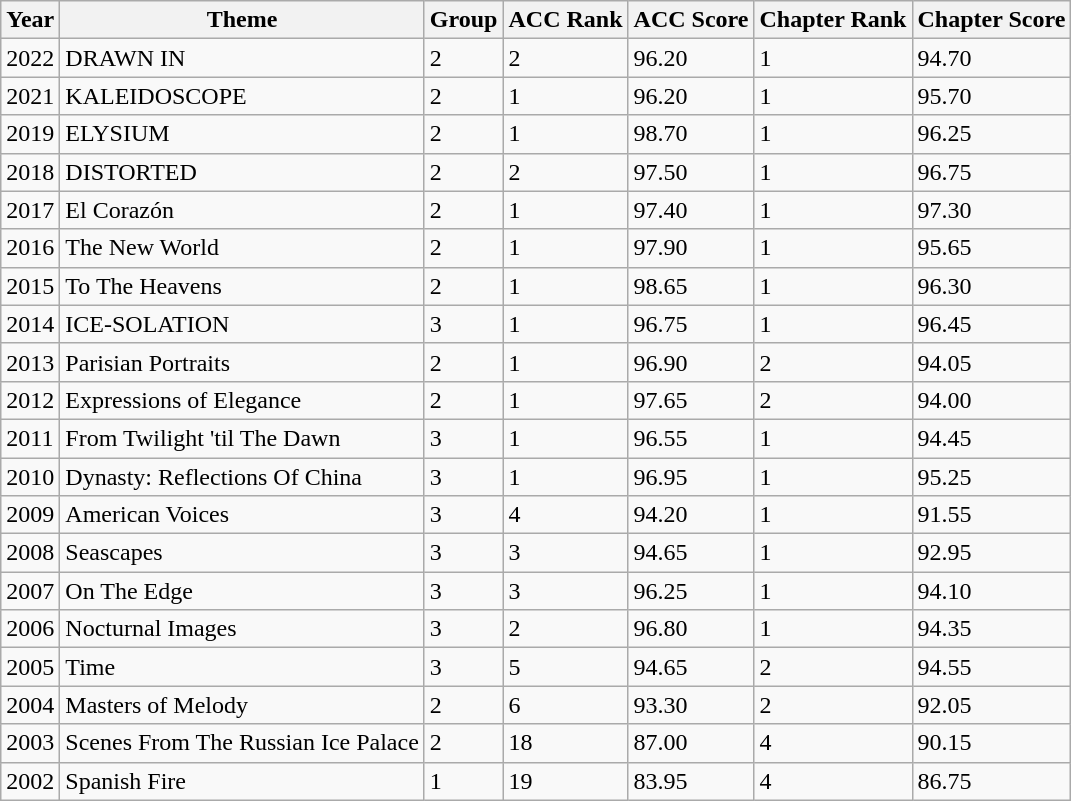<table class="wikitable sortable">
<tr>
<th>Year</th>
<th>Theme</th>
<th data-sort-type="number">Group</th>
<th data-sort-type="number">ACC Rank</th>
<th data-sort-type="number">ACC Score</th>
<th data-sort-type="number">Chapter Rank</th>
<th data-sort-type="number">Chapter Score</th>
</tr>
<tr>
<td>2022</td>
<td>DRAWN IN</td>
<td>2</td>
<td>2</td>
<td>96.20</td>
<td>1</td>
<td>94.70</td>
</tr>
<tr>
<td>2021</td>
<td>KALEIDOSCOPE</td>
<td>2</td>
<td>1</td>
<td>96.20</td>
<td>1</td>
<td>95.70</td>
</tr>
<tr>
<td>2019</td>
<td>ELYSIUM</td>
<td>2</td>
<td>1</td>
<td>98.70</td>
<td>1</td>
<td>96.25</td>
</tr>
<tr>
<td>2018</td>
<td>DISTORTED</td>
<td>2</td>
<td>2</td>
<td>97.50</td>
<td>1</td>
<td>96.75</td>
</tr>
<tr>
<td>2017</td>
<td>El Corazón</td>
<td>2</td>
<td>1</td>
<td>97.40</td>
<td>1</td>
<td>97.30</td>
</tr>
<tr>
<td>2016</td>
<td>The New World</td>
<td>2</td>
<td>1</td>
<td>97.90</td>
<td>1</td>
<td>95.65</td>
</tr>
<tr>
<td>2015</td>
<td>To The Heavens</td>
<td>2</td>
<td>1</td>
<td>98.65</td>
<td>1</td>
<td>96.30</td>
</tr>
<tr>
<td>2014</td>
<td>ICE-SOLATION</td>
<td>3</td>
<td>1</td>
<td>96.75</td>
<td>1</td>
<td>96.45</td>
</tr>
<tr>
<td>2013</td>
<td>Parisian Portraits</td>
<td>2</td>
<td>1</td>
<td>96.90</td>
<td>2</td>
<td>94.05</td>
</tr>
<tr>
<td>2012</td>
<td>Expressions of Elegance</td>
<td>2</td>
<td>1</td>
<td>97.65</td>
<td>2</td>
<td>94.00</td>
</tr>
<tr>
<td>2011</td>
<td>From Twilight 'til The Dawn</td>
<td>3</td>
<td>1</td>
<td>96.55</td>
<td>1</td>
<td>94.45</td>
</tr>
<tr>
<td>2010</td>
<td>Dynasty: Reflections Of China</td>
<td>3</td>
<td>1</td>
<td>96.95</td>
<td>1</td>
<td>95.25</td>
</tr>
<tr>
<td>2009</td>
<td>American Voices</td>
<td>3</td>
<td>4</td>
<td>94.20</td>
<td>1</td>
<td>91.55</td>
</tr>
<tr>
<td>2008</td>
<td>Seascapes</td>
<td>3</td>
<td>3</td>
<td>94.65</td>
<td>1</td>
<td>92.95</td>
</tr>
<tr>
<td>2007</td>
<td>On The Edge</td>
<td>3</td>
<td>3</td>
<td>96.25</td>
<td>1</td>
<td>94.10</td>
</tr>
<tr>
<td>2006</td>
<td>Nocturnal Images</td>
<td>3</td>
<td>2</td>
<td>96.80</td>
<td>1</td>
<td>94.35</td>
</tr>
<tr>
<td>2005</td>
<td>Time</td>
<td>3</td>
<td>5</td>
<td>94.65</td>
<td>2</td>
<td>94.55</td>
</tr>
<tr>
<td>2004</td>
<td>Masters of Melody</td>
<td>2</td>
<td>6</td>
<td>93.30</td>
<td>2</td>
<td>92.05</td>
</tr>
<tr>
<td>2003</td>
<td>Scenes From The Russian Ice Palace</td>
<td>2</td>
<td>18</td>
<td>87.00</td>
<td>4</td>
<td>90.15</td>
</tr>
<tr>
<td>2002</td>
<td>Spanish Fire</td>
<td>1</td>
<td>19</td>
<td>83.95</td>
<td>4</td>
<td>86.75</td>
</tr>
</table>
